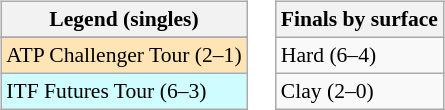<table>
<tr valign=top>
<td><br><table class=wikitable style=font-size:90%>
<tr>
<th>Legend (singles)</th>
</tr>
<tr bgcolor=e5d1cb>
</tr>
<tr bgcolor=moccasin>
<td>ATP Challenger Tour (2–1)</td>
</tr>
<tr bgcolor=cffcff>
<td>ITF Futures Tour (6–3)</td>
</tr>
</table>
</td>
<td><br><table class=wikitable style=font-size:90%>
<tr>
<th>Finals by surface</th>
</tr>
<tr>
<td>Hard (6–4)</td>
</tr>
<tr>
<td>Clay (2–0)</td>
</tr>
</table>
</td>
</tr>
</table>
